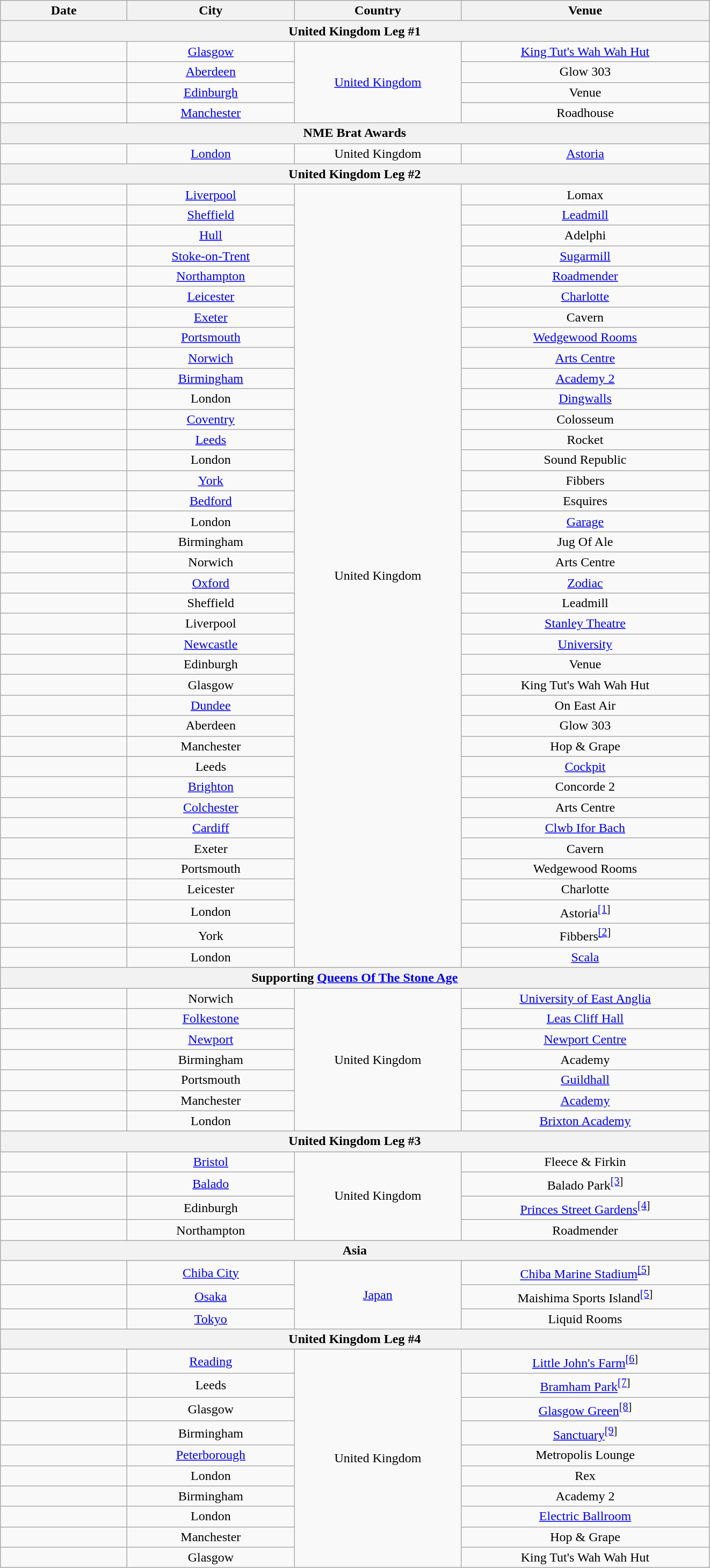<table class="wikitable" style="text-align:center;">
<tr>
<th style="width:150px;">Date</th>
<th style="width:200px;">City</th>
<th style="width:200px;">Country</th>
<th style="width:300px;">Venue</th>
</tr>
<tr>
<th colspan="4">United Kingdom Leg #1</th>
</tr>
<tr>
<td></td>
<td><a href='#'>Glasgow</a></td>
<td rowspan="4"><a href='#'>United Kingdom</a></td>
<td><a href='#'>King Tut's Wah Wah Hut</a></td>
</tr>
<tr>
<td></td>
<td><a href='#'>Aberdeen</a></td>
<td>Glow 303</td>
</tr>
<tr>
<td></td>
<td><a href='#'>Edinburgh</a></td>
<td>Venue</td>
</tr>
<tr>
<td></td>
<td><a href='#'>Manchester</a></td>
<td>Roadhouse</td>
</tr>
<tr>
<th colspan="4">NME Brat Awards</th>
</tr>
<tr>
<td></td>
<td><a href='#'>London</a></td>
<td>United Kingdom</td>
<td><a href='#'>Astoria</a></td>
</tr>
<tr>
<th colspan="4">United Kingdom Leg #2</th>
</tr>
<tr>
<td></td>
<td><a href='#'>Liverpool</a></td>
<td rowspan="38">United Kingdom</td>
<td>Lomax</td>
</tr>
<tr>
<td></td>
<td><a href='#'>Sheffield</a></td>
<td><a href='#'>Leadmill</a></td>
</tr>
<tr>
<td></td>
<td><a href='#'>Hull</a></td>
<td>Adelphi</td>
</tr>
<tr>
<td></td>
<td><a href='#'>Stoke-on-Trent</a></td>
<td><a href='#'>Sugarmill</a></td>
</tr>
<tr>
<td></td>
<td><a href='#'>Northampton</a></td>
<td><a href='#'>Roadmender</a></td>
</tr>
<tr>
<td></td>
<td><a href='#'>Leicester</a></td>
<td><a href='#'>Charlotte</a></td>
</tr>
<tr>
<td></td>
<td><a href='#'>Exeter</a></td>
<td>Cavern</td>
</tr>
<tr>
<td></td>
<td><a href='#'>Portsmouth</a></td>
<td><a href='#'>Wedgewood Rooms</a></td>
</tr>
<tr>
<td></td>
<td><a href='#'>Norwich</a></td>
<td><a href='#'>Arts Centre</a></td>
</tr>
<tr>
<td></td>
<td><a href='#'>Birmingham</a></td>
<td><a href='#'>Academy 2</a></td>
</tr>
<tr>
<td></td>
<td>London</td>
<td><a href='#'>Dingwalls</a></td>
</tr>
<tr>
<td></td>
<td><a href='#'>Coventry</a></td>
<td>Colosseum</td>
</tr>
<tr>
<td></td>
<td><a href='#'>Leeds</a></td>
<td>Rocket</td>
</tr>
<tr>
<td></td>
<td>London</td>
<td>Sound Republic</td>
</tr>
<tr>
<td></td>
<td><a href='#'>York</a></td>
<td>Fibbers</td>
</tr>
<tr>
<td></td>
<td><a href='#'>Bedford</a></td>
<td>Esquires</td>
</tr>
<tr>
<td></td>
<td>London</td>
<td><a href='#'>Garage</a></td>
</tr>
<tr>
<td></td>
<td>Birmingham</td>
<td>Jug Of Ale</td>
</tr>
<tr>
<td></td>
<td>Norwich</td>
<td>Arts Centre</td>
</tr>
<tr>
<td></td>
<td><a href='#'>Oxford</a></td>
<td><a href='#'>Zodiac</a></td>
</tr>
<tr>
<td></td>
<td>Sheffield</td>
<td>Leadmill</td>
</tr>
<tr>
<td></td>
<td>Liverpool</td>
<td><a href='#'>Stanley Theatre</a></td>
</tr>
<tr>
<td></td>
<td><a href='#'>Newcastle</a></td>
<td><a href='#'>University</a></td>
</tr>
<tr>
<td></td>
<td>Edinburgh</td>
<td>Venue</td>
</tr>
<tr>
<td></td>
<td>Glasgow</td>
<td>King Tut's Wah Wah Hut</td>
</tr>
<tr>
<td></td>
<td><a href='#'>Dundee</a></td>
<td>On East Air</td>
</tr>
<tr>
<td></td>
<td>Aberdeen</td>
<td>Glow 303</td>
</tr>
<tr>
<td></td>
<td>Manchester</td>
<td>Hop & Grape</td>
</tr>
<tr>
<td></td>
<td>Leeds</td>
<td><a href='#'>Cockpit</a></td>
</tr>
<tr>
<td></td>
<td><a href='#'>Brighton</a></td>
<td>Concorde 2</td>
</tr>
<tr>
<td></td>
<td><a href='#'>Colchester</a></td>
<td>Arts Centre</td>
</tr>
<tr>
<td></td>
<td><a href='#'>Cardiff</a></td>
<td><a href='#'>Clwb Ifor Bach</a></td>
</tr>
<tr>
<td></td>
<td>Exeter</td>
<td>Cavern</td>
</tr>
<tr>
<td></td>
<td>Portsmouth</td>
<td>Wedgewood Rooms</td>
</tr>
<tr>
<td></td>
<td>Leicester</td>
<td>Charlotte</td>
</tr>
<tr>
<td></td>
<td>London</td>
<td>Astoria<sup><a href='#'>[1</a>]</sup></td>
</tr>
<tr>
<td></td>
<td>York</td>
<td>Fibbers<sup><a href='#'>[2</a>]</sup></td>
</tr>
<tr>
<td></td>
<td>London</td>
<td><a href='#'>Scala</a></td>
</tr>
<tr>
<th colspan="4">Supporting <a href='#'>Queens Of The Stone Age</a></th>
</tr>
<tr>
<td></td>
<td>Norwich</td>
<td rowspan="7">United Kingdom</td>
<td><a href='#'>University of East Anglia</a></td>
</tr>
<tr>
<td></td>
<td><a href='#'>Folkestone</a></td>
<td><a href='#'>Leas Cliff Hall</a></td>
</tr>
<tr>
<td></td>
<td><a href='#'>Newport</a></td>
<td><a href='#'>Newport Centre</a></td>
</tr>
<tr>
<td></td>
<td>Birmingham</td>
<td>Academy</td>
</tr>
<tr>
<td></td>
<td>Portsmouth</td>
<td><a href='#'>Guildhall</a></td>
</tr>
<tr>
<td></td>
<td>Manchester</td>
<td><a href='#'>Academy</a></td>
</tr>
<tr>
<td></td>
<td>London</td>
<td><a href='#'>Brixton Academy</a></td>
</tr>
<tr>
<th colspan="4">United Kingdom Leg #3</th>
</tr>
<tr>
<td></td>
<td><a href='#'>Bristol</a></td>
<td rowspan="4">United Kingdom</td>
<td>Fleece & Firkin</td>
</tr>
<tr>
<td></td>
<td><a href='#'>Balado</a></td>
<td>Balado Park<sup><a href='#'>[3</a>]</sup></td>
</tr>
<tr>
<td></td>
<td>Edinburgh</td>
<td><a href='#'>Princes Street Gardens</a><sup><a href='#'>[4</a>]</sup></td>
</tr>
<tr>
<td></td>
<td>Northampton</td>
<td>Roadmender</td>
</tr>
<tr>
<th colspan="4">Asia</th>
</tr>
<tr>
<td></td>
<td><a href='#'>Chiba City</a></td>
<td rowspan="3"><a href='#'>Japan</a></td>
<td><a href='#'>Chiba Marine Stadium</a><sup><a href='#'>[5</a>]</sup></td>
</tr>
<tr>
<td></td>
<td><a href='#'>Osaka</a></td>
<td>Maishima Sports Island<sup><a href='#'>[5</a>]</sup></td>
</tr>
<tr>
<td></td>
<td><a href='#'>Tokyo</a></td>
<td>Liquid Rooms</td>
</tr>
<tr>
<th colspan="4">United Kingdom Leg #4</th>
</tr>
<tr>
<td></td>
<td><a href='#'>Reading</a></td>
<td rowspan="10">United Kingdom</td>
<td><a href='#'>Little John's Farm</a><sup><a href='#'>[6</a>]</sup></td>
</tr>
<tr>
<td></td>
<td>Leeds</td>
<td><a href='#'>Bramham Park</a><sup><a href='#'>[7</a>]</sup></td>
</tr>
<tr>
<td></td>
<td>Glasgow</td>
<td><a href='#'>Glasgow Green</a><sup><a href='#'>[8</a>]</sup></td>
</tr>
<tr>
<td></td>
<td>Birmingham</td>
<td><a href='#'>Sanctuary</a><sup><a href='#'>[9</a>]</sup></td>
</tr>
<tr>
<td></td>
<td><a href='#'>Peterborough</a></td>
<td>Metropolis Lounge</td>
</tr>
<tr>
<td></td>
<td>London</td>
<td>Rex</td>
</tr>
<tr>
<td></td>
<td>Birmingham</td>
<td>Academy 2</td>
</tr>
<tr>
<td></td>
<td>London</td>
<td><a href='#'>Electric Ballroom</a></td>
</tr>
<tr>
<td></td>
<td>Manchester</td>
<td>Hop & Grape</td>
</tr>
<tr>
<td></td>
<td>Glasgow</td>
<td>King Tut's Wah Wah Hut</td>
</tr>
</table>
